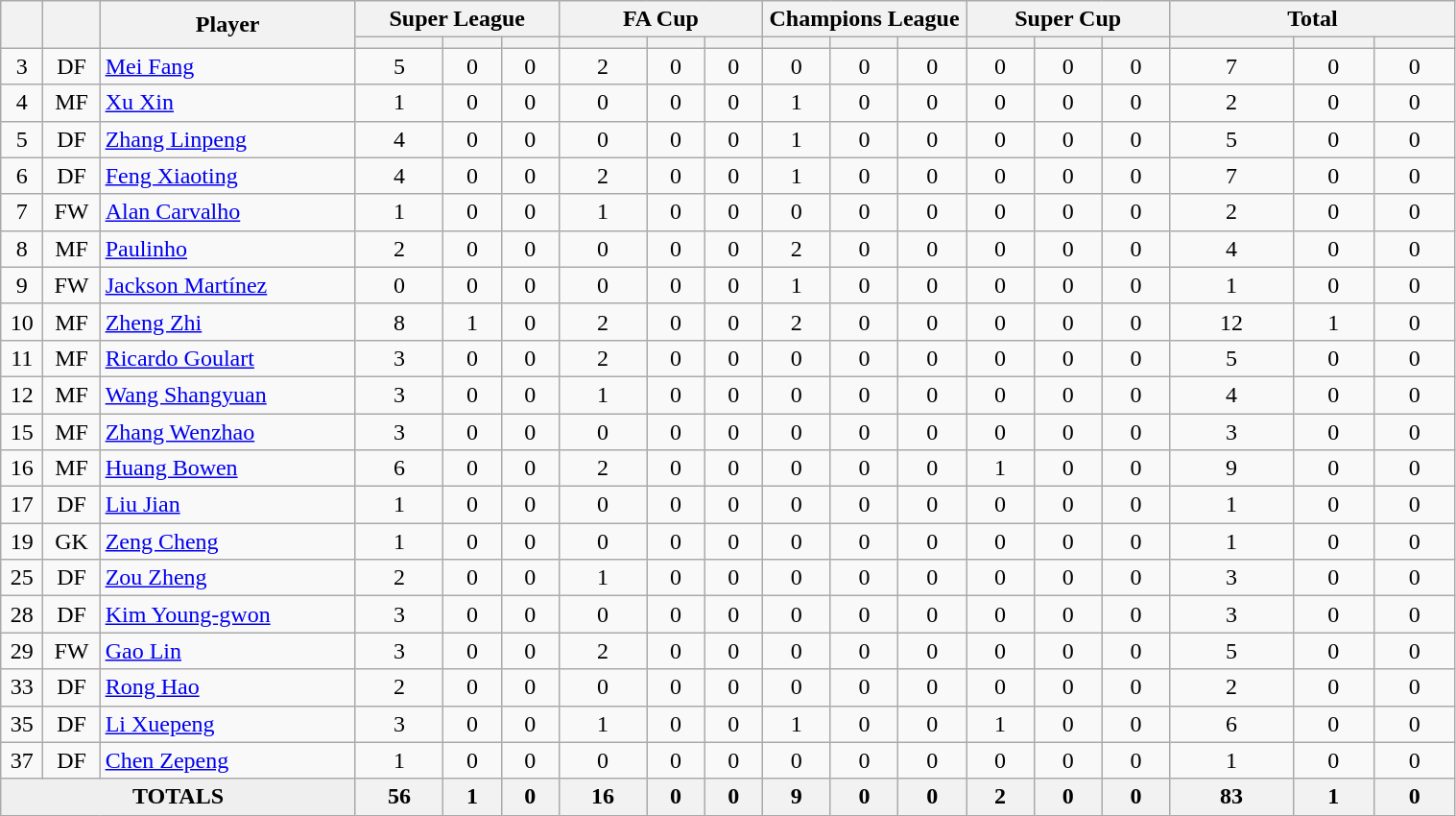<table class="wikitable" style="text-align:center" width=80%>
<tr>
<th rowspan=2></th>
<th rowspan=2></th>
<th rowspan=2 width="170">Player</th>
<th colspan=3 width="105">Super League</th>
<th colspan=3 width="105">FA Cup</th>
<th colspan=3 width="105">Champions League</th>
<th colspan=3 width="105">Super Cup</th>
<th colspan=3 width="150">Total</th>
</tr>
<tr>
<th></th>
<th></th>
<th></th>
<th></th>
<th></th>
<th></th>
<th></th>
<th></th>
<th></th>
<th></th>
<th></th>
<th></th>
<th></th>
<th></th>
<th></th>
</tr>
<tr>
<td>3</td>
<td>DF</td>
<td align=left> <a href='#'>Mei Fang</a></td>
<td>5</td>
<td>0</td>
<td>0</td>
<td>2</td>
<td>0</td>
<td>0</td>
<td>0</td>
<td>0</td>
<td>0</td>
<td>0</td>
<td>0</td>
<td>0</td>
<td>7</td>
<td>0</td>
<td>0</td>
</tr>
<tr>
<td>4</td>
<td>MF</td>
<td align=left> <a href='#'>Xu Xin</a></td>
<td>1</td>
<td>0</td>
<td>0</td>
<td>0</td>
<td>0</td>
<td>0</td>
<td>1</td>
<td>0</td>
<td>0</td>
<td>0</td>
<td>0</td>
<td>0</td>
<td>2</td>
<td>0</td>
<td>0</td>
</tr>
<tr>
<td>5</td>
<td>DF</td>
<td align=left> <a href='#'>Zhang Linpeng</a></td>
<td>4</td>
<td>0</td>
<td>0</td>
<td>0</td>
<td>0</td>
<td>0</td>
<td>1</td>
<td>0</td>
<td>0</td>
<td>0</td>
<td>0</td>
<td>0</td>
<td>5</td>
<td>0</td>
<td>0</td>
</tr>
<tr>
<td>6</td>
<td>DF</td>
<td align=left> <a href='#'>Feng Xiaoting</a></td>
<td>4</td>
<td>0</td>
<td>0</td>
<td>2</td>
<td>0</td>
<td>0</td>
<td>1</td>
<td>0</td>
<td>0</td>
<td>0</td>
<td>0</td>
<td>0</td>
<td>7</td>
<td>0</td>
<td>0</td>
</tr>
<tr>
<td>7</td>
<td>FW</td>
<td align=left> <a href='#'>Alan Carvalho</a></td>
<td>1</td>
<td>0</td>
<td>0</td>
<td>1</td>
<td>0</td>
<td>0</td>
<td>0</td>
<td>0</td>
<td>0</td>
<td>0</td>
<td>0</td>
<td>0</td>
<td>2</td>
<td>0</td>
<td>0</td>
</tr>
<tr>
<td>8</td>
<td>MF</td>
<td align=left> <a href='#'>Paulinho</a></td>
<td>2</td>
<td>0</td>
<td>0</td>
<td>0</td>
<td>0</td>
<td>0</td>
<td>2</td>
<td>0</td>
<td>0</td>
<td>0</td>
<td>0</td>
<td>0</td>
<td>4</td>
<td>0</td>
<td>0</td>
</tr>
<tr>
<td>9</td>
<td>FW</td>
<td align=left> <a href='#'>Jackson Martínez</a></td>
<td>0</td>
<td>0</td>
<td>0</td>
<td>0</td>
<td>0</td>
<td>0</td>
<td>1</td>
<td>0</td>
<td>0</td>
<td>0</td>
<td>0</td>
<td>0</td>
<td>1</td>
<td>0</td>
<td>0</td>
</tr>
<tr>
<td>10</td>
<td>MF</td>
<td align=left> <a href='#'>Zheng Zhi</a></td>
<td>8</td>
<td>1</td>
<td>0</td>
<td>2</td>
<td>0</td>
<td>0</td>
<td>2</td>
<td>0</td>
<td>0</td>
<td>0</td>
<td>0</td>
<td>0</td>
<td>12</td>
<td>1</td>
<td>0</td>
</tr>
<tr>
<td>11</td>
<td>MF</td>
<td align=left> <a href='#'>Ricardo Goulart</a></td>
<td>3</td>
<td>0</td>
<td>0</td>
<td>2</td>
<td>0</td>
<td>0</td>
<td>0</td>
<td>0</td>
<td>0</td>
<td>0</td>
<td>0</td>
<td>0</td>
<td>5</td>
<td>0</td>
<td>0</td>
</tr>
<tr>
<td>12</td>
<td>MF</td>
<td align=left> <a href='#'>Wang Shangyuan</a></td>
<td>3</td>
<td>0</td>
<td>0</td>
<td>1</td>
<td>0</td>
<td>0</td>
<td>0</td>
<td>0</td>
<td>0</td>
<td>0</td>
<td>0</td>
<td>0</td>
<td>4</td>
<td>0</td>
<td>0</td>
</tr>
<tr>
<td>15</td>
<td>MF</td>
<td align=left> <a href='#'>Zhang Wenzhao</a></td>
<td>3</td>
<td>0</td>
<td>0</td>
<td>0</td>
<td>0</td>
<td>0</td>
<td>0</td>
<td>0</td>
<td>0</td>
<td>0</td>
<td>0</td>
<td>0</td>
<td>3</td>
<td>0</td>
<td>0</td>
</tr>
<tr>
<td>16</td>
<td>MF</td>
<td align=left> <a href='#'>Huang Bowen</a></td>
<td>6</td>
<td>0</td>
<td>0</td>
<td>2</td>
<td>0</td>
<td>0</td>
<td>0</td>
<td>0</td>
<td>0</td>
<td>1</td>
<td>0</td>
<td>0</td>
<td>9</td>
<td>0</td>
<td>0</td>
</tr>
<tr>
<td>17</td>
<td>DF</td>
<td align=left> <a href='#'>Liu Jian</a></td>
<td>1</td>
<td>0</td>
<td>0</td>
<td>0</td>
<td>0</td>
<td>0</td>
<td>0</td>
<td>0</td>
<td>0</td>
<td>0</td>
<td>0</td>
<td>0</td>
<td>1</td>
<td>0</td>
<td>0</td>
</tr>
<tr>
<td>19</td>
<td>GK</td>
<td align=left> <a href='#'>Zeng Cheng</a></td>
<td>1</td>
<td>0</td>
<td>0</td>
<td>0</td>
<td>0</td>
<td>0</td>
<td>0</td>
<td>0</td>
<td>0</td>
<td>0</td>
<td>0</td>
<td>0</td>
<td>1</td>
<td>0</td>
<td>0</td>
</tr>
<tr>
<td>25</td>
<td>DF</td>
<td align=left> <a href='#'>Zou Zheng</a></td>
<td>2</td>
<td>0</td>
<td>0</td>
<td>1</td>
<td>0</td>
<td>0</td>
<td>0</td>
<td>0</td>
<td>0</td>
<td>0</td>
<td>0</td>
<td>0</td>
<td>3</td>
<td>0</td>
<td>0</td>
</tr>
<tr>
<td>28</td>
<td>DF</td>
<td align=left> <a href='#'>Kim Young-gwon</a></td>
<td>3</td>
<td>0</td>
<td>0</td>
<td>0</td>
<td>0</td>
<td>0</td>
<td>0</td>
<td>0</td>
<td>0</td>
<td>0</td>
<td>0</td>
<td>0</td>
<td>3</td>
<td>0</td>
<td>0</td>
</tr>
<tr>
<td>29</td>
<td>FW</td>
<td align=left> <a href='#'>Gao Lin</a></td>
<td>3</td>
<td>0</td>
<td>0</td>
<td>2</td>
<td>0</td>
<td>0</td>
<td>0</td>
<td>0</td>
<td>0</td>
<td>0</td>
<td>0</td>
<td>0</td>
<td>5</td>
<td>0</td>
<td>0</td>
</tr>
<tr>
<td>33</td>
<td>DF</td>
<td align=left> <a href='#'>Rong Hao</a></td>
<td>2</td>
<td>0</td>
<td>0</td>
<td>0</td>
<td>0</td>
<td>0</td>
<td>0</td>
<td>0</td>
<td>0</td>
<td>0</td>
<td>0</td>
<td>0</td>
<td>2</td>
<td>0</td>
<td>0</td>
</tr>
<tr>
<td>35</td>
<td>DF</td>
<td align=left> <a href='#'>Li Xuepeng</a></td>
<td>3</td>
<td>0</td>
<td>0</td>
<td>1</td>
<td>0</td>
<td>0</td>
<td>1</td>
<td>0</td>
<td>0</td>
<td>1</td>
<td>0</td>
<td>0</td>
<td>6</td>
<td>0</td>
<td>0</td>
</tr>
<tr>
<td>37</td>
<td>DF</td>
<td align=left> <a href='#'>Chen Zepeng</a></td>
<td>1</td>
<td>0</td>
<td>0</td>
<td>0</td>
<td>0</td>
<td>0</td>
<td>0</td>
<td>0</td>
<td>0</td>
<td>0</td>
<td>0</td>
<td>0</td>
<td>1</td>
<td>0</td>
<td>0</td>
</tr>
<tr>
<td ! colspan=3 style="background: #efefef; text-align: center;"><strong>TOTALS</strong></td>
<th>56</th>
<th>1</th>
<th>0</th>
<th>16</th>
<th>0</th>
<th>0</th>
<th>9</th>
<th>0</th>
<th>0</th>
<th>2</th>
<th>0</th>
<th>0</th>
<th>83</th>
<th>1</th>
<th>0</th>
</tr>
</table>
